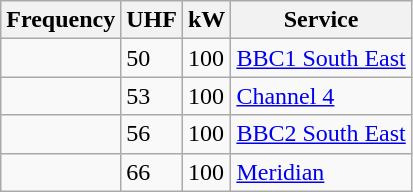<table class="wikitable sortable">
<tr>
<th>Frequency</th>
<th>UHF</th>
<th>kW</th>
<th>Service</th>
</tr>
<tr>
<td></td>
<td>50</td>
<td>100</td>
<td><a href='#'>BBC1 South East</a></td>
</tr>
<tr>
<td></td>
<td>53</td>
<td>100</td>
<td><a href='#'>Channel 4</a></td>
</tr>
<tr>
<td></td>
<td>56</td>
<td>100</td>
<td><a href='#'>BBC2 South East</a></td>
</tr>
<tr>
<td></td>
<td>66</td>
<td>100</td>
<td><a href='#'>Meridian</a></td>
</tr>
</table>
